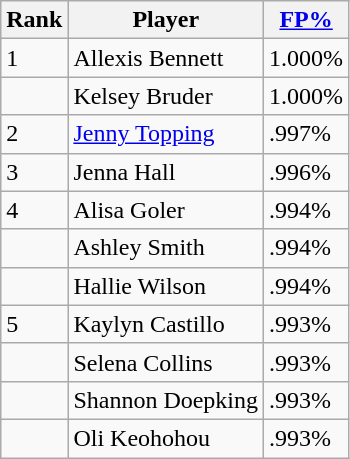<table class="wikitable" style="float:left;">
<tr style="white-space: nowrap;">
<th>Rank</th>
<th>Player</th>
<th><a href='#'>FP%</a></th>
</tr>
<tr>
<td>1</td>
<td>Allexis Bennett</td>
<td>1.000%</td>
</tr>
<tr>
<td></td>
<td>Kelsey Bruder</td>
<td>1.000%</td>
</tr>
<tr>
<td>2</td>
<td><a href='#'>Jenny Topping</a></td>
<td>.997%</td>
</tr>
<tr>
<td>3</td>
<td>Jenna Hall</td>
<td>.996%</td>
</tr>
<tr>
<td>4</td>
<td>Alisa Goler</td>
<td>.994%</td>
</tr>
<tr>
<td></td>
<td>Ashley Smith</td>
<td>.994%</td>
</tr>
<tr>
<td></td>
<td>Hallie Wilson</td>
<td>.994%</td>
</tr>
<tr>
<td>5</td>
<td>Kaylyn Castillo</td>
<td>.993%</td>
</tr>
<tr>
<td></td>
<td>Selena Collins</td>
<td>.993%</td>
</tr>
<tr>
<td></td>
<td>Shannon Doepking</td>
<td>.993%</td>
</tr>
<tr>
<td></td>
<td>Oli Keohohou</td>
<td>.993%</td>
</tr>
</table>
